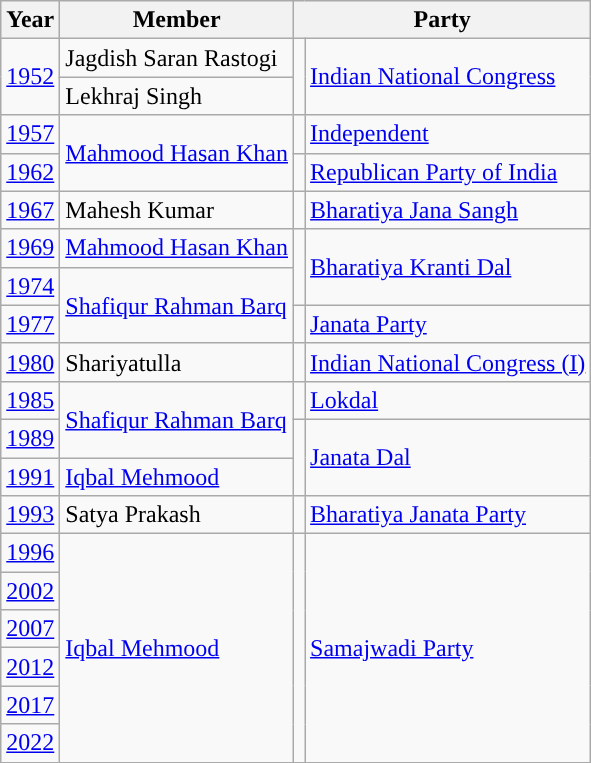<table class="wikitable">
<tr>
<th>Year</th>
<th>Member</th>
<th colspan="2">Party</th>
</tr>
<tr>
<td rowspan="2"><a href='#'>1952</a></td>
<td>Jagdish Saran Rastogi</td>
<td rowspan="2" style="background-color: "></td>
<td rowspan="2"><a href='#'>Indian National Congress</a></td>
</tr>
<tr>
<td>Lekhraj Singh</td>
</tr>
<tr>
<td><a href='#'>1957</a></td>
<td rowspan="2"><a href='#'>Mahmood Hasan Khan</a></td>
<td style="background-color: "></td>
<td><a href='#'>Independent</a></td>
</tr>
<tr>
<td><a href='#'>1962</a></td>
<td style="background-color: "></td>
<td><a href='#'>Republican Party of India</a></td>
</tr>
<tr>
<td><a href='#'>1967</a></td>
<td>Mahesh Kumar</td>
<td style="background-color: "></td>
<td><a href='#'>Bharatiya Jana Sangh</a></td>
</tr>
<tr>
<td><a href='#'>1969</a></td>
<td><a href='#'>Mahmood Hasan Khan</a></td>
<td rowspan="2" style="background-color: "></td>
<td rowspan="2"><a href='#'>Bharatiya Kranti Dal</a></td>
</tr>
<tr>
<td><a href='#'>1974</a></td>
<td rowspan="2"><a href='#'>Shafiqur Rahman Barq</a></td>
</tr>
<tr>
<td><a href='#'>1977</a></td>
<td style="background-color: "></td>
<td><a href='#'>Janata Party</a></td>
</tr>
<tr>
<td><a href='#'>1980</a></td>
<td>Shariyatulla</td>
<td style="background-color: "></td>
<td><a href='#'>Indian National Congress (I)</a></td>
</tr>
<tr>
<td><a href='#'>1985</a></td>
<td rowspan="2"><a href='#'>Shafiqur Rahman Barq</a></td>
<td style="background-color: "></td>
<td><a href='#'>Lokdal</a></td>
</tr>
<tr>
<td><a href='#'>1989</a></td>
<td rowspan="2" style="background-color: "></td>
<td rowspan="2"><a href='#'>Janata Dal</a></td>
</tr>
<tr>
<td><a href='#'>1991</a></td>
<td><a href='#'>Iqbal Mehmood</a></td>
</tr>
<tr>
<td><a href='#'>1993</a></td>
<td>Satya Prakash</td>
<td style="background-color: "></td>
<td><a href='#'>Bharatiya Janata Party</a></td>
</tr>
<tr>
<td><a href='#'>1996</a></td>
<td rowspan="6"><a href='#'>Iqbal Mehmood</a></td>
<td rowspan="6" style="background-color: "></td>
<td rowspan="6"><a href='#'>Samajwadi Party</a></td>
</tr>
<tr>
<td><a href='#'>2002</a></td>
</tr>
<tr>
<td><a href='#'>2007</a></td>
</tr>
<tr>
<td><a href='#'>2012</a></td>
</tr>
<tr>
<td><a href='#'>2017</a></td>
</tr>
<tr>
<td><a href='#'>2022</a></td>
</tr>
</table>
